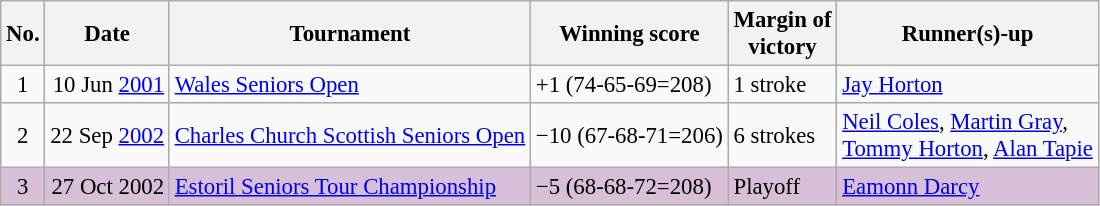<table class="wikitable" style="font-size:95%;">
<tr>
<th>No.</th>
<th>Date</th>
<th>Tournament</th>
<th>Winning score</th>
<th>Margin of<br>victory</th>
<th>Runner(s)-up</th>
</tr>
<tr>
<td align=center>1</td>
<td align=right>10 Jun <a href='#'>2001</a></td>
<td><a href='#'>Wales Seniors Open</a></td>
<td>+1 (74-65-69=208)</td>
<td>1 stroke</td>
<td> <a href='#'>Jay Horton</a></td>
</tr>
<tr>
<td align=center>2</td>
<td align=right>22 Sep <a href='#'>2002</a></td>
<td><a href='#'>Charles Church Scottish Seniors Open</a></td>
<td>−10 (67-68-71=206)</td>
<td>6 strokes</td>
<td> <a href='#'>Neil Coles</a>,  <a href='#'>Martin Gray</a>,<br> <a href='#'>Tommy Horton</a>,  <a href='#'>Alan Tapie</a></td>
</tr>
<tr style="background:thistle;">
<td align=center>3</td>
<td align=right>27 Oct 2002</td>
<td><a href='#'>Estoril Seniors Tour Championship</a></td>
<td>−5 (68-68-72=208)</td>
<td>Playoff</td>
<td> <a href='#'>Eamonn Darcy</a></td>
</tr>
</table>
